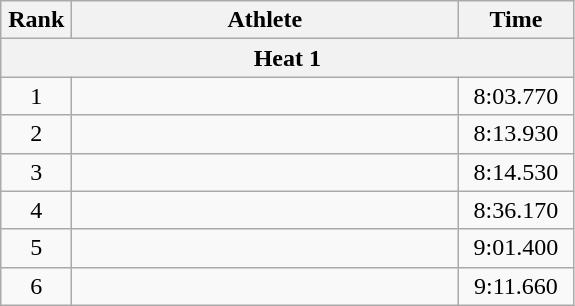<table class=wikitable style="text-align:center">
<tr>
<th width=40>Rank</th>
<th width=250>Athlete</th>
<th width=70>Time</th>
</tr>
<tr>
<th colspan=3>Heat 1</th>
</tr>
<tr>
<td>1</td>
<td style="text-align:left"></td>
<td>8:03.770</td>
</tr>
<tr>
<td>2</td>
<td style="text-align:left"></td>
<td>8:13.930</td>
</tr>
<tr>
<td>3</td>
<td style="text-align:left"></td>
<td>8:14.530</td>
</tr>
<tr>
<td>4</td>
<td style="text-align:left"></td>
<td>8:36.170</td>
</tr>
<tr>
<td>5</td>
<td style="text-align:left"></td>
<td>9:01.400</td>
</tr>
<tr>
<td>6</td>
<td style="text-align:left"></td>
<td>9:11.660</td>
</tr>
</table>
